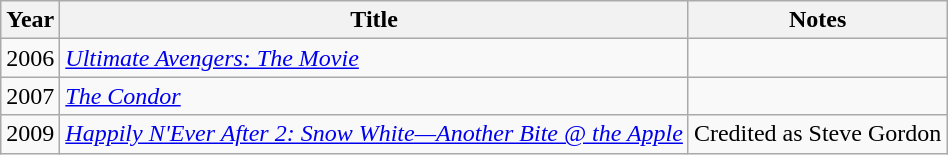<table class="wikitable sortable">
<tr>
<th>Year</th>
<th>Title</th>
<th>Notes</th>
</tr>
<tr>
<td>2006</td>
<td><em><a href='#'>Ultimate Avengers: The Movie</a></em></td>
<td></td>
</tr>
<tr>
<td>2007</td>
<td><em><a href='#'>The Condor</a></em></td>
<td></td>
</tr>
<tr>
<td>2009</td>
<td><em><a href='#'>Happily N'Ever After 2: Snow White—Another Bite @ the Apple</a></em></td>
<td>Credited as Steve Gordon</td>
</tr>
</table>
